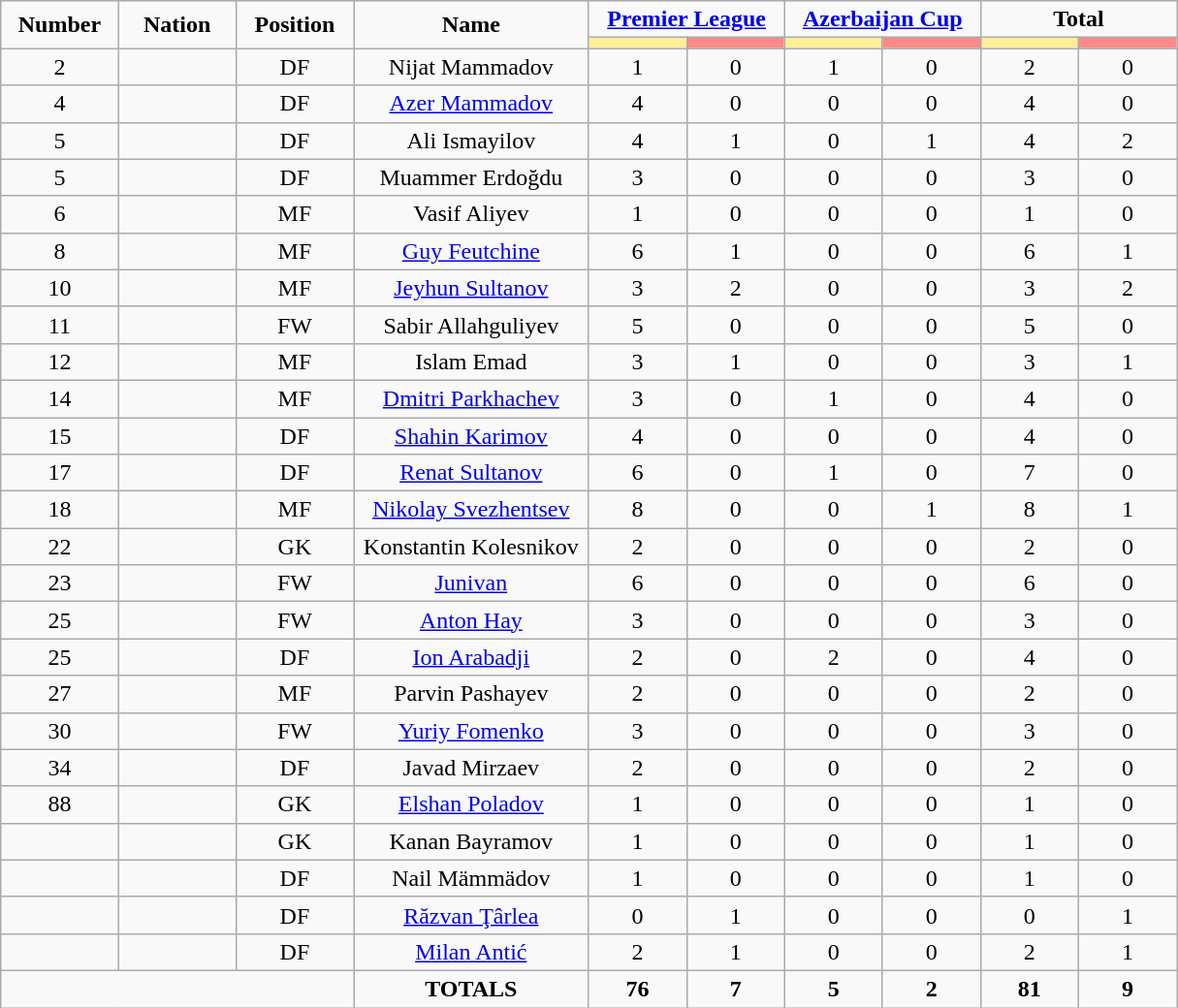<table class="wikitable" style="font-size: 100%; text-align: center;">
<tr>
<td rowspan="2" width="10%" align="center"><strong>Number</strong></td>
<td rowspan="2" width="10%" align="center"><strong>Nation</strong></td>
<td rowspan="2" width="10%" align="center"><strong>Position</strong></td>
<td rowspan="2" width="20%" align="center"><strong>Name</strong></td>
<td colspan="2" align="center"><strong><a href='#'>Premier League</a></strong></td>
<td colspan="2" align="center"><strong><a href='#'>Azerbaijan Cup</a></strong></td>
<td colspan="2" align="center"><strong>Total</strong></td>
</tr>
<tr>
<th width=60 style="background: #FFEE99"></th>
<th width=60 style="background: #FF8888"></th>
<th width=60 style="background: #FFEE99"></th>
<th width=60 style="background: #FF8888"></th>
<th width=60 style="background: #FFEE99"></th>
<th width=60 style="background: #FF8888"></th>
</tr>
<tr>
<td>2</td>
<td></td>
<td>DF</td>
<td>Nijat Mammadov</td>
<td>1</td>
<td>0</td>
<td>1</td>
<td>0</td>
<td>2</td>
<td>0</td>
</tr>
<tr>
<td>4</td>
<td></td>
<td>DF</td>
<td><a href='#'>Azer Mammadov</a></td>
<td>4</td>
<td>0</td>
<td>0</td>
<td>0</td>
<td>4</td>
<td>0</td>
</tr>
<tr>
<td>5</td>
<td></td>
<td>DF</td>
<td>Ali Ismayilov</td>
<td>4</td>
<td>1</td>
<td>0</td>
<td>1</td>
<td>4</td>
<td>2</td>
</tr>
<tr>
<td>5</td>
<td></td>
<td>DF</td>
<td>Muammer Erdoğdu</td>
<td>3</td>
<td>0</td>
<td>0</td>
<td>0</td>
<td>3</td>
<td>0</td>
</tr>
<tr>
<td>6</td>
<td></td>
<td>MF</td>
<td>Vasif Aliyev</td>
<td>1</td>
<td>0</td>
<td>0</td>
<td>0</td>
<td>1</td>
<td>0</td>
</tr>
<tr>
<td>8</td>
<td></td>
<td>MF</td>
<td><a href='#'>Guy Feutchine</a></td>
<td>6</td>
<td>1</td>
<td>0</td>
<td>0</td>
<td>6</td>
<td>1</td>
</tr>
<tr>
<td>10</td>
<td></td>
<td>MF</td>
<td><a href='#'>Jeyhun Sultanov</a></td>
<td>3</td>
<td>2</td>
<td>0</td>
<td>0</td>
<td>3</td>
<td>2</td>
</tr>
<tr>
<td>11</td>
<td></td>
<td>FW</td>
<td>Sabir Allahguliyev</td>
<td>5</td>
<td>0</td>
<td>0</td>
<td>0</td>
<td>5</td>
<td>0</td>
</tr>
<tr>
<td>12</td>
<td></td>
<td>MF</td>
<td>Islam Emad</td>
<td>3</td>
<td>1</td>
<td>0</td>
<td>0</td>
<td>3</td>
<td>1</td>
</tr>
<tr>
<td>14</td>
<td></td>
<td>MF</td>
<td><a href='#'>Dmitri Parkhachev</a></td>
<td>3</td>
<td>0</td>
<td>1</td>
<td>0</td>
<td>4</td>
<td>0</td>
</tr>
<tr>
<td>15</td>
<td></td>
<td>DF</td>
<td><a href='#'>Shahin Karimov</a></td>
<td>4</td>
<td>0</td>
<td>0</td>
<td>0</td>
<td>4</td>
<td>0</td>
</tr>
<tr>
<td>17</td>
<td></td>
<td>DF</td>
<td><a href='#'>Renat Sultanov</a></td>
<td>6</td>
<td>0</td>
<td>1</td>
<td>0</td>
<td>7</td>
<td>0</td>
</tr>
<tr>
<td>18</td>
<td></td>
<td>MF</td>
<td><a href='#'>Nikolay Svezhentsev</a></td>
<td>8</td>
<td>0</td>
<td>0</td>
<td>1</td>
<td>8</td>
<td>1</td>
</tr>
<tr>
<td>22</td>
<td></td>
<td>GK</td>
<td>Konstantin Kolesnikov</td>
<td>2</td>
<td>0</td>
<td>0</td>
<td>0</td>
<td>2</td>
<td>0</td>
</tr>
<tr>
<td>23</td>
<td></td>
<td>FW</td>
<td><a href='#'>Junivan</a></td>
<td>6</td>
<td>0</td>
<td>0</td>
<td>0</td>
<td>6</td>
<td>0</td>
</tr>
<tr>
<td>25</td>
<td></td>
<td>FW</td>
<td><a href='#'>Anton Hay</a></td>
<td>3</td>
<td>0</td>
<td>0</td>
<td>0</td>
<td>3</td>
<td>0</td>
</tr>
<tr>
<td>25</td>
<td></td>
<td>DF</td>
<td><a href='#'>Ion Arabadji</a></td>
<td>2</td>
<td>0</td>
<td>2</td>
<td>0</td>
<td>4</td>
<td>0</td>
</tr>
<tr>
<td>27</td>
<td></td>
<td>MF</td>
<td>Parvin Pashayev</td>
<td>2</td>
<td>0</td>
<td>0</td>
<td>0</td>
<td>2</td>
<td>0</td>
</tr>
<tr>
<td>30</td>
<td></td>
<td>FW</td>
<td><a href='#'>Yuriy Fomenko</a></td>
<td>3</td>
<td>0</td>
<td>0</td>
<td>0</td>
<td>3</td>
<td>0</td>
</tr>
<tr>
<td>34</td>
<td></td>
<td>DF</td>
<td>Javad Mirzaev</td>
<td>2</td>
<td>0</td>
<td>0</td>
<td>0</td>
<td>2</td>
<td>0</td>
</tr>
<tr>
<td>88</td>
<td></td>
<td>GK</td>
<td><a href='#'>Elshan Poladov</a></td>
<td>1</td>
<td>0</td>
<td>0</td>
<td>0</td>
<td>1</td>
<td>0</td>
</tr>
<tr>
<td></td>
<td></td>
<td>GK</td>
<td>Kanan Bayramov</td>
<td>1</td>
<td>0</td>
<td>0</td>
<td>0</td>
<td>1</td>
<td>0</td>
</tr>
<tr>
<td></td>
<td></td>
<td>DF</td>
<td>Nail Mämmädov</td>
<td>1</td>
<td>0</td>
<td>0</td>
<td>0</td>
<td>1</td>
<td>0</td>
</tr>
<tr>
<td></td>
<td></td>
<td>DF</td>
<td><a href='#'>Răzvan Ţârlea</a></td>
<td>0</td>
<td>1</td>
<td>0</td>
<td>0</td>
<td>0</td>
<td>1</td>
</tr>
<tr>
<td></td>
<td></td>
<td>DF</td>
<td><a href='#'>Milan Antić</a></td>
<td>2</td>
<td>1</td>
<td>0</td>
<td>0</td>
<td>2</td>
<td>1</td>
</tr>
<tr>
<td colspan="3"></td>
<td><strong>TOTALS</strong></td>
<td><strong>76</strong></td>
<td><strong>7</strong></td>
<td><strong>5</strong></td>
<td><strong>2</strong></td>
<td><strong>81</strong></td>
<td><strong>9</strong></td>
</tr>
</table>
